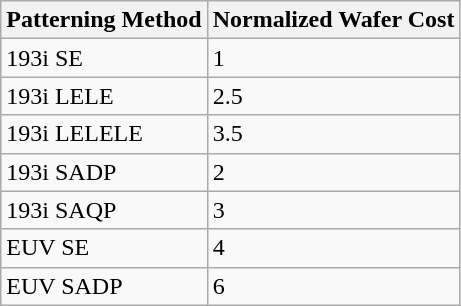<table class="wikitable">
<tr>
<th>Patterning Method</th>
<th>Normalized Wafer Cost</th>
</tr>
<tr>
<td>193i SE</td>
<td>1</td>
</tr>
<tr>
<td>193i LELE</td>
<td>2.5</td>
</tr>
<tr>
<td>193i LELELE</td>
<td>3.5</td>
</tr>
<tr>
<td>193i SADP</td>
<td>2</td>
</tr>
<tr>
<td>193i SAQP</td>
<td>3</td>
</tr>
<tr>
<td>EUV SE</td>
<td>4</td>
</tr>
<tr>
<td>EUV SADP</td>
<td>6</td>
</tr>
</table>
